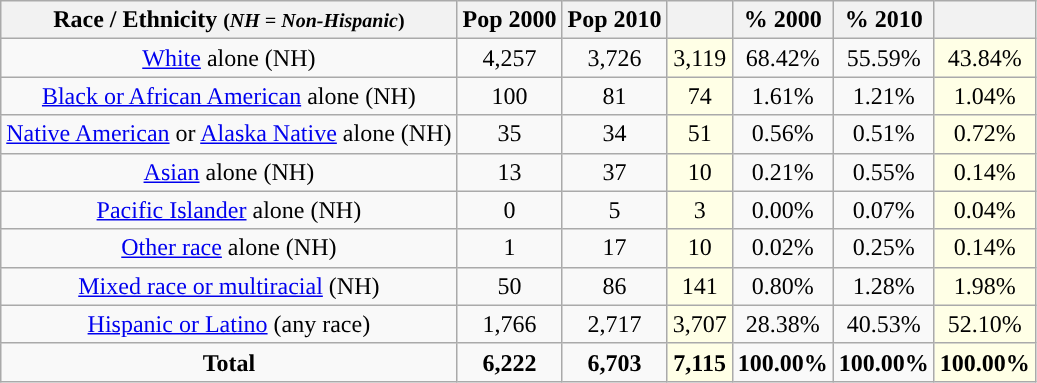<table class="wikitable" style="text-align:center;">
<tr>
<th>Race / Ethnicity <small>(<em>NH = Non-Hispanic</em>)</small></th>
<th>Pop 2000</th>
<th>Pop 2010</th>
<th></th>
<th>% 2000</th>
<th>% 2010</th>
<th></th>
</tr>
<tr>
<td><a href='#'>White</a> alone (NH)</td>
<td>4,257</td>
<td>3,726</td>
<td style='background: #ffffe6;'>3,119</td>
<td>68.42%</td>
<td>55.59%</td>
<td style='background: #ffffe6;'>43.84%</td>
</tr>
<tr>
<td><a href='#'>Black or African American</a> alone (NH)</td>
<td>100</td>
<td>81</td>
<td style='background: #ffffe6;'>74</td>
<td>1.61%</td>
<td>1.21%</td>
<td style='background: #ffffe6;'>1.04%</td>
</tr>
<tr>
<td><a href='#'>Native American</a> or <a href='#'>Alaska Native</a> alone (NH)</td>
<td>35</td>
<td>34</td>
<td style='background: #ffffe6;'>51</td>
<td>0.56%</td>
<td>0.51%</td>
<td style='background: #ffffe6;'>0.72%</td>
</tr>
<tr>
<td><a href='#'>Asian</a> alone (NH)</td>
<td>13</td>
<td>37</td>
<td style='background: #ffffe6;'>10</td>
<td>0.21%</td>
<td>0.55%</td>
<td style='background: #ffffe6;'>0.14%</td>
</tr>
<tr>
<td><a href='#'>Pacific Islander</a> alone (NH)</td>
<td>0</td>
<td>5</td>
<td style='background: #ffffe6;'>3</td>
<td>0.00%</td>
<td>0.07%</td>
<td style='background: #ffffe6;'>0.04%</td>
</tr>
<tr>
<td><a href='#'>Other race</a> alone (NH)</td>
<td>1</td>
<td>17</td>
<td style='background: #ffffe6;'>10</td>
<td>0.02%</td>
<td>0.25%</td>
<td style='background: #ffffe6;'>0.14%</td>
</tr>
<tr>
<td><a href='#'>Mixed race or multiracial</a> (NH)</td>
<td>50</td>
<td>86</td>
<td style='background: #ffffe6;'>141</td>
<td>0.80%</td>
<td>1.28%</td>
<td style='background: #ffffe6;'>1.98%</td>
</tr>
<tr>
<td><a href='#'>Hispanic or Latino</a> (any race)</td>
<td>1,766</td>
<td>2,717</td>
<td style='background: #ffffe6;'>3,707</td>
<td>28.38%</td>
<td>40.53%</td>
<td style='background: #ffffe6;'>52.10%</td>
</tr>
<tr>
<td><strong>Total</strong></td>
<td><strong>6,222</strong></td>
<td><strong>6,703</strong></td>
<td style='background: #ffffe6;'><strong>7,115</strong></td>
<td><strong>100.00%</strong></td>
<td><strong>100.00%</strong></td>
<td style='background: #ffffe6;'><strong>100.00%</strong></td>
</tr>
</table>
